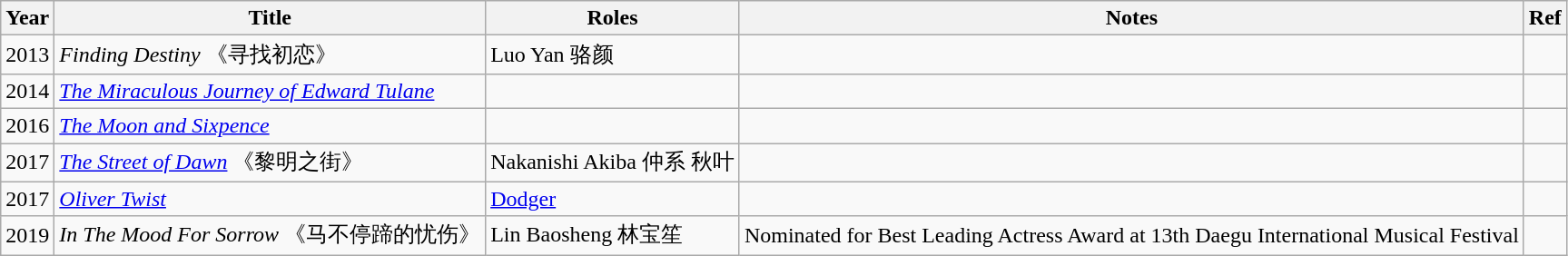<table class="wikitable">
<tr>
<th>Year</th>
<th>Title</th>
<th>Roles</th>
<th>Notes</th>
<th>Ref</th>
</tr>
<tr>
<td>2013</td>
<td><em>Finding Destiny</em> 《寻找初恋》</td>
<td>Luo Yan 骆颜</td>
<td></td>
<td></td>
</tr>
<tr>
<td>2014</td>
<td><em><a href='#'>The Miraculous Journey of Edward Tulane</a></em></td>
<td></td>
<td></td>
<td></td>
</tr>
<tr>
<td>2016</td>
<td><em><a href='#'>The Moon and Sixpence</a></em></td>
<td></td>
<td></td>
<td></td>
</tr>
<tr>
<td>2017</td>
<td><em><a href='#'>The Street of Dawn</a></em> 《黎明之街》</td>
<td>Nakanishi Akiba 仲系 秋叶</td>
<td></td>
<td></td>
</tr>
<tr>
<td>2017</td>
<td><em><a href='#'>Oliver Twist</a></em></td>
<td><a href='#'>Dodger</a></td>
<td></td>
<td></td>
</tr>
<tr>
<td>2019</td>
<td><em>In The Mood For Sorrow</em> 《马不停蹄的忧伤》</td>
<td>Lin Baosheng 林宝笙</td>
<td>Nominated for Best Leading Actress Award at 13th Daegu International Musical Festival</td>
<td></td>
</tr>
</table>
